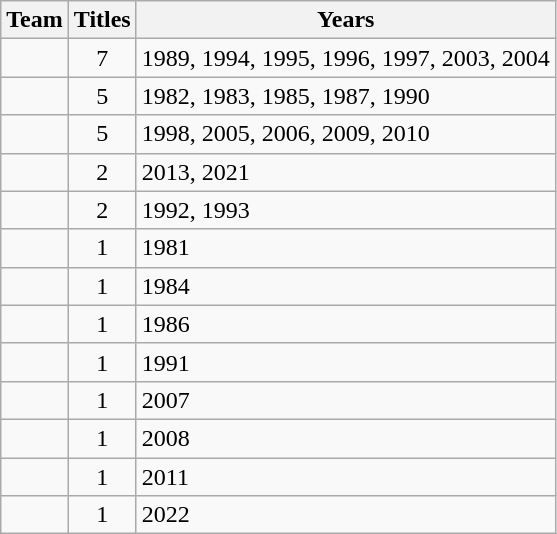<table class="wikitable sortable" style="text-align:center">
<tr>
<th>Team</th>
<th>Titles</th>
<th>Years</th>
</tr>
<tr>
<td style=><em></em></td>
<td>7</td>
<td align=left>1989, 1994, 1995, 1996, 1997, 2003, 2004</td>
</tr>
<tr>
<td style=><em></em></td>
<td>5</td>
<td align=left>1982, 1983, 1985, 1987, 1990</td>
</tr>
<tr>
<td style=><em></em></td>
<td>5</td>
<td align=left>1998, 2005, 2006, 2009, 2010</td>
</tr>
<tr>
<td style=><em></em></td>
<td>2</td>
<td align=left>2013, 2021</td>
</tr>
<tr>
<td style=><em></em></td>
<td>2</td>
<td align=left>1992, 1993</td>
</tr>
<tr>
<td style=><em></em></td>
<td>1</td>
<td align=left>1981</td>
</tr>
<tr>
<td style=><em></em></td>
<td>1</td>
<td align=left>1984</td>
</tr>
<tr>
<td style=><em></em></td>
<td>1</td>
<td align=left>1986</td>
</tr>
<tr>
<td style=><em></em></td>
<td>1</td>
<td align=left>1991</td>
</tr>
<tr>
<td style=><em></em></td>
<td>1</td>
<td align=left>2007</td>
</tr>
<tr>
<td style=><em></em></td>
<td>1</td>
<td align=left>2008</td>
</tr>
<tr>
<td style=><em></em></td>
<td>1</td>
<td align=left>2011</td>
</tr>
<tr>
<td style=><em></em></td>
<td>1</td>
<td align=left>2022</td>
</tr>
</table>
